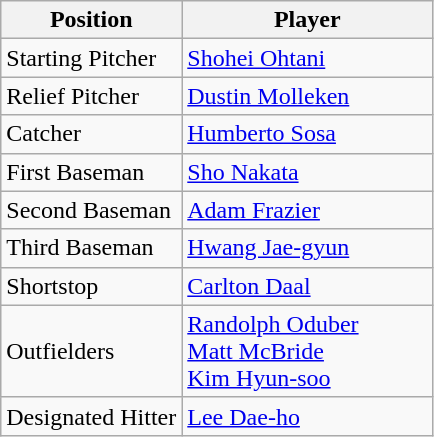<table class=wikitable>
<tr>
<th>Position</th>
<th width=160>Player</th>
</tr>
<tr>
<td>Starting Pitcher</td>
<td> <a href='#'>Shohei Ohtani</a></td>
</tr>
<tr>
<td>Relief Pitcher</td>
<td> <a href='#'>Dustin Molleken</a></td>
</tr>
<tr>
<td>Catcher</td>
<td> <a href='#'>Humberto Sosa</a></td>
</tr>
<tr>
<td>First Baseman</td>
<td> <a href='#'>Sho Nakata</a></td>
</tr>
<tr>
<td>Second Baseman</td>
<td> <a href='#'>Adam Frazier</a></td>
</tr>
<tr>
<td>Third Baseman</td>
<td> <a href='#'>Hwang Jae-gyun</a></td>
</tr>
<tr>
<td>Shortstop</td>
<td> <a href='#'>Carlton Daal</a></td>
</tr>
<tr>
<td>Outfielders</td>
<td> <a href='#'>Randolph Oduber</a><br> <a href='#'>Matt McBride</a><br> <a href='#'>Kim Hyun-soo</a></td>
</tr>
<tr>
<td>Designated Hitter</td>
<td> <a href='#'>Lee Dae-ho</a></td>
</tr>
</table>
